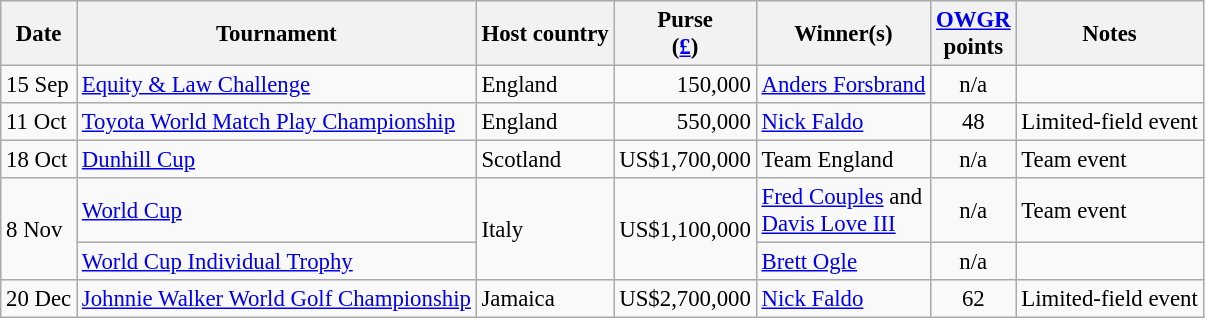<table class="wikitable" style="font-size:95%">
<tr>
<th>Date</th>
<th>Tournament</th>
<th>Host country</th>
<th>Purse<br>(<a href='#'>£</a>)</th>
<th>Winner(s)</th>
<th><a href='#'>OWGR</a><br>points</th>
<th>Notes</th>
</tr>
<tr>
<td>15 Sep</td>
<td><a href='#'>Equity & Law Challenge</a></td>
<td>England</td>
<td align=right>150,000</td>
<td> <a href='#'>Anders Forsbrand</a></td>
<td align=center>n/a</td>
<td></td>
</tr>
<tr>
<td>11 Oct</td>
<td><a href='#'>Toyota World Match Play Championship</a></td>
<td>England</td>
<td align=right>550,000</td>
<td> <a href='#'>Nick Faldo</a></td>
<td align=center>48</td>
<td>Limited-field event</td>
</tr>
<tr>
<td>18 Oct</td>
<td><a href='#'>Dunhill Cup</a></td>
<td>Scotland</td>
<td align=right>US$1,700,000</td>
<td> Team England</td>
<td align=center>n/a</td>
<td>Team event</td>
</tr>
<tr>
<td rowspan=2>8 Nov</td>
<td><a href='#'>World Cup</a></td>
<td rowspan=2>Italy</td>
<td rowspan=2 align=right>US$1,100,000</td>
<td> <a href='#'>Fred Couples</a> and<br> <a href='#'>Davis Love III</a></td>
<td align=center>n/a</td>
<td>Team event</td>
</tr>
<tr>
<td><a href='#'>World Cup Individual Trophy</a></td>
<td> <a href='#'>Brett Ogle</a></td>
<td align=center>n/a</td>
<td></td>
</tr>
<tr>
<td>20 Dec</td>
<td><a href='#'>Johnnie Walker World Golf Championship</a></td>
<td>Jamaica</td>
<td align=right>US$2,700,000</td>
<td> <a href='#'>Nick Faldo</a></td>
<td align=center>62</td>
<td>Limited-field event</td>
</tr>
</table>
